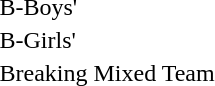<table>
<tr>
<td>B-Boys'<br></td>
<td></td>
<td></td>
<td></td>
</tr>
<tr>
<td>B-Girls'<br></td>
<td></td>
<td></td>
<td></td>
</tr>
<tr>
<td>Breaking Mixed Team<br></td>
<td><br></td>
<td><br></td>
<td><br></td>
</tr>
</table>
